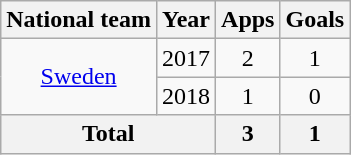<table class="wikitable" style="text-align:center">
<tr>
<th>National team</th>
<th>Year</th>
<th>Apps</th>
<th>Goals</th>
</tr>
<tr>
<td rowspan="2"><a href='#'>Sweden</a></td>
<td>2017</td>
<td>2</td>
<td>1</td>
</tr>
<tr>
<td>2018</td>
<td>1</td>
<td>0</td>
</tr>
<tr>
<th colspan="2">Total</th>
<th>3</th>
<th>1</th>
</tr>
</table>
